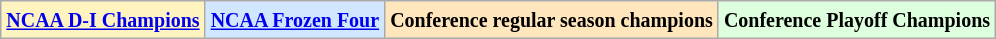<table class="wikitable">
<tr>
<td bgcolor="#FFF3BF"><small><strong><a href='#'>NCAA D-I Champions</a> </strong></small></td>
<td bgcolor="#D0E7FF"><small><strong><a href='#'>NCAA Frozen Four</a></strong></small></td>
<td bgcolor="#FFE6BD"><small><strong>Conference regular season champions</strong></small></td>
<td bgcolor="#ddffdd"><small><strong>Conference Playoff Champions</strong></small></td>
</tr>
</table>
